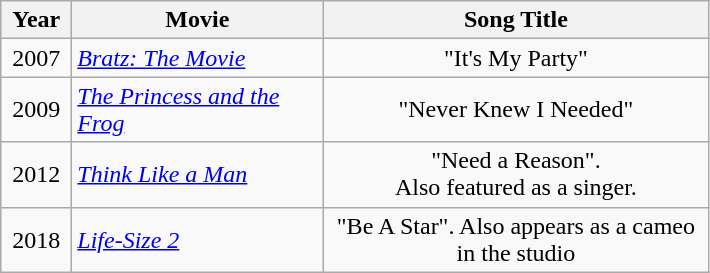<table class="wikitable sortable" style="text-align:center;">
<tr>
<th scope="col" style="width:40px;">Year</th>
<th scope="col" style="width:160px;" class="unsortable">Movie</th>
<th scope="col" style="width:250px;" class="unsortable">Song Title</th>
</tr>
<tr>
<td>2007</td>
<td align="left"><em><a href='#'>Bratz: The Movie</a></em></td>
<td>"It's My Party"</td>
</tr>
<tr>
<td>2009</td>
<td align="left"><em><a href='#'>The Princess and the Frog</a></em></td>
<td>"Never Knew I Needed"</td>
</tr>
<tr>
<td>2012</td>
<td align="left"><em><a href='#'>Think Like a Man</a></em></td>
<td>"Need a Reason".<br> Also featured as a singer.</td>
</tr>
<tr>
<td>2018</td>
<td align="left"><em><a href='#'>Life-Size 2</a></em></td>
<td>"Be A Star". Also appears as a cameo in the studio</td>
</tr>
</table>
